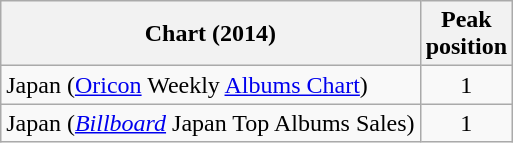<table class="wikitable sortable" border="1">
<tr>
<th>Chart (2014)</th>
<th>Peak<br>position</th>
</tr>
<tr>
<td>Japan (<a href='#'>Oricon</a> Weekly <a href='#'>Albums Chart</a>)</td>
<td style="text-align:center;">1</td>
</tr>
<tr>
<td>Japan (<em><a href='#'>Billboard</a></em> Japan Top Albums Sales)</td>
<td style="text-align:center;">1</td>
</tr>
</table>
